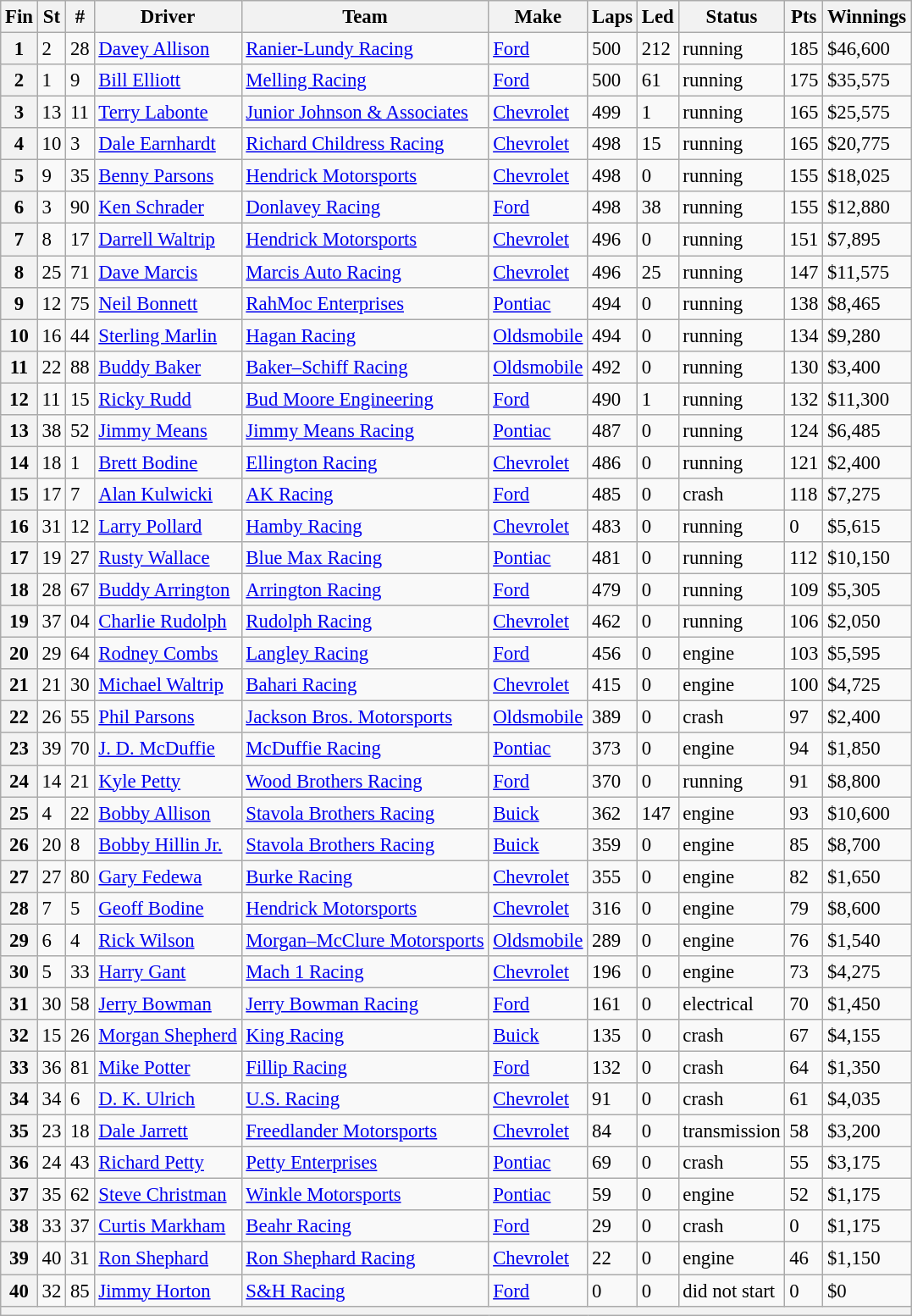<table class="wikitable" style="font-size:95%">
<tr>
<th>Fin</th>
<th>St</th>
<th>#</th>
<th>Driver</th>
<th>Team</th>
<th>Make</th>
<th>Laps</th>
<th>Led</th>
<th>Status</th>
<th>Pts</th>
<th>Winnings</th>
</tr>
<tr>
<th>1</th>
<td>2</td>
<td>28</td>
<td><a href='#'>Davey Allison</a></td>
<td><a href='#'>Ranier-Lundy Racing</a></td>
<td><a href='#'>Ford</a></td>
<td>500</td>
<td>212</td>
<td>running</td>
<td>185</td>
<td>$46,600</td>
</tr>
<tr>
<th>2</th>
<td>1</td>
<td>9</td>
<td><a href='#'>Bill Elliott</a></td>
<td><a href='#'>Melling Racing</a></td>
<td><a href='#'>Ford</a></td>
<td>500</td>
<td>61</td>
<td>running</td>
<td>175</td>
<td>$35,575</td>
</tr>
<tr>
<th>3</th>
<td>13</td>
<td>11</td>
<td><a href='#'>Terry Labonte</a></td>
<td><a href='#'>Junior Johnson & Associates</a></td>
<td><a href='#'>Chevrolet</a></td>
<td>499</td>
<td>1</td>
<td>running</td>
<td>165</td>
<td>$25,575</td>
</tr>
<tr>
<th>4</th>
<td>10</td>
<td>3</td>
<td><a href='#'>Dale Earnhardt</a></td>
<td><a href='#'>Richard Childress Racing</a></td>
<td><a href='#'>Chevrolet</a></td>
<td>498</td>
<td>15</td>
<td>running</td>
<td>165</td>
<td>$20,775</td>
</tr>
<tr>
<th>5</th>
<td>9</td>
<td>35</td>
<td><a href='#'>Benny Parsons</a></td>
<td><a href='#'>Hendrick Motorsports</a></td>
<td><a href='#'>Chevrolet</a></td>
<td>498</td>
<td>0</td>
<td>running</td>
<td>155</td>
<td>$18,025</td>
</tr>
<tr>
<th>6</th>
<td>3</td>
<td>90</td>
<td><a href='#'>Ken Schrader</a></td>
<td><a href='#'>Donlavey Racing</a></td>
<td><a href='#'>Ford</a></td>
<td>498</td>
<td>38</td>
<td>running</td>
<td>155</td>
<td>$12,880</td>
</tr>
<tr>
<th>7</th>
<td>8</td>
<td>17</td>
<td><a href='#'>Darrell Waltrip</a></td>
<td><a href='#'>Hendrick Motorsports</a></td>
<td><a href='#'>Chevrolet</a></td>
<td>496</td>
<td>0</td>
<td>running</td>
<td>151</td>
<td>$7,895</td>
</tr>
<tr>
<th>8</th>
<td>25</td>
<td>71</td>
<td><a href='#'>Dave Marcis</a></td>
<td><a href='#'>Marcis Auto Racing</a></td>
<td><a href='#'>Chevrolet</a></td>
<td>496</td>
<td>25</td>
<td>running</td>
<td>147</td>
<td>$11,575</td>
</tr>
<tr>
<th>9</th>
<td>12</td>
<td>75</td>
<td><a href='#'>Neil Bonnett</a></td>
<td><a href='#'>RahMoc Enterprises</a></td>
<td><a href='#'>Pontiac</a></td>
<td>494</td>
<td>0</td>
<td>running</td>
<td>138</td>
<td>$8,465</td>
</tr>
<tr>
<th>10</th>
<td>16</td>
<td>44</td>
<td><a href='#'>Sterling Marlin</a></td>
<td><a href='#'>Hagan Racing</a></td>
<td><a href='#'>Oldsmobile</a></td>
<td>494</td>
<td>0</td>
<td>running</td>
<td>134</td>
<td>$9,280</td>
</tr>
<tr>
<th>11</th>
<td>22</td>
<td>88</td>
<td><a href='#'>Buddy Baker</a></td>
<td><a href='#'>Baker–Schiff Racing</a></td>
<td><a href='#'>Oldsmobile</a></td>
<td>492</td>
<td>0</td>
<td>running</td>
<td>130</td>
<td>$3,400</td>
</tr>
<tr>
<th>12</th>
<td>11</td>
<td>15</td>
<td><a href='#'>Ricky Rudd</a></td>
<td><a href='#'>Bud Moore Engineering</a></td>
<td><a href='#'>Ford</a></td>
<td>490</td>
<td>1</td>
<td>running</td>
<td>132</td>
<td>$11,300</td>
</tr>
<tr>
<th>13</th>
<td>38</td>
<td>52</td>
<td><a href='#'>Jimmy Means</a></td>
<td><a href='#'>Jimmy Means Racing</a></td>
<td><a href='#'>Pontiac</a></td>
<td>487</td>
<td>0</td>
<td>running</td>
<td>124</td>
<td>$6,485</td>
</tr>
<tr>
<th>14</th>
<td>18</td>
<td>1</td>
<td><a href='#'>Brett Bodine</a></td>
<td><a href='#'>Ellington Racing</a></td>
<td><a href='#'>Chevrolet</a></td>
<td>486</td>
<td>0</td>
<td>running</td>
<td>121</td>
<td>$2,400</td>
</tr>
<tr>
<th>15</th>
<td>17</td>
<td>7</td>
<td><a href='#'>Alan Kulwicki</a></td>
<td><a href='#'>AK Racing</a></td>
<td><a href='#'>Ford</a></td>
<td>485</td>
<td>0</td>
<td>crash</td>
<td>118</td>
<td>$7,275</td>
</tr>
<tr>
<th>16</th>
<td>31</td>
<td>12</td>
<td><a href='#'>Larry Pollard</a></td>
<td><a href='#'>Hamby Racing</a></td>
<td><a href='#'>Chevrolet</a></td>
<td>483</td>
<td>0</td>
<td>running</td>
<td>0</td>
<td>$5,615</td>
</tr>
<tr>
<th>17</th>
<td>19</td>
<td>27</td>
<td><a href='#'>Rusty Wallace</a></td>
<td><a href='#'>Blue Max Racing</a></td>
<td><a href='#'>Pontiac</a></td>
<td>481</td>
<td>0</td>
<td>running</td>
<td>112</td>
<td>$10,150</td>
</tr>
<tr>
<th>18</th>
<td>28</td>
<td>67</td>
<td><a href='#'>Buddy Arrington</a></td>
<td><a href='#'>Arrington Racing</a></td>
<td><a href='#'>Ford</a></td>
<td>479</td>
<td>0</td>
<td>running</td>
<td>109</td>
<td>$5,305</td>
</tr>
<tr>
<th>19</th>
<td>37</td>
<td>04</td>
<td><a href='#'>Charlie Rudolph</a></td>
<td><a href='#'>Rudolph Racing</a></td>
<td><a href='#'>Chevrolet</a></td>
<td>462</td>
<td>0</td>
<td>running</td>
<td>106</td>
<td>$2,050</td>
</tr>
<tr>
<th>20</th>
<td>29</td>
<td>64</td>
<td><a href='#'>Rodney Combs</a></td>
<td><a href='#'>Langley Racing</a></td>
<td><a href='#'>Ford</a></td>
<td>456</td>
<td>0</td>
<td>engine</td>
<td>103</td>
<td>$5,595</td>
</tr>
<tr>
<th>21</th>
<td>21</td>
<td>30</td>
<td><a href='#'>Michael Waltrip</a></td>
<td><a href='#'>Bahari Racing</a></td>
<td><a href='#'>Chevrolet</a></td>
<td>415</td>
<td>0</td>
<td>engine</td>
<td>100</td>
<td>$4,725</td>
</tr>
<tr>
<th>22</th>
<td>26</td>
<td>55</td>
<td><a href='#'>Phil Parsons</a></td>
<td><a href='#'>Jackson Bros. Motorsports</a></td>
<td><a href='#'>Oldsmobile</a></td>
<td>389</td>
<td>0</td>
<td>crash</td>
<td>97</td>
<td>$2,400</td>
</tr>
<tr>
<th>23</th>
<td>39</td>
<td>70</td>
<td><a href='#'>J. D. McDuffie</a></td>
<td><a href='#'>McDuffie Racing</a></td>
<td><a href='#'>Pontiac</a></td>
<td>373</td>
<td>0</td>
<td>engine</td>
<td>94</td>
<td>$1,850</td>
</tr>
<tr>
<th>24</th>
<td>14</td>
<td>21</td>
<td><a href='#'>Kyle Petty</a></td>
<td><a href='#'>Wood Brothers Racing</a></td>
<td><a href='#'>Ford</a></td>
<td>370</td>
<td>0</td>
<td>running</td>
<td>91</td>
<td>$8,800</td>
</tr>
<tr>
<th>25</th>
<td>4</td>
<td>22</td>
<td><a href='#'>Bobby Allison</a></td>
<td><a href='#'>Stavola Brothers Racing</a></td>
<td><a href='#'>Buick</a></td>
<td>362</td>
<td>147</td>
<td>engine</td>
<td>93</td>
<td>$10,600</td>
</tr>
<tr>
<th>26</th>
<td>20</td>
<td>8</td>
<td><a href='#'>Bobby Hillin Jr.</a></td>
<td><a href='#'>Stavola Brothers Racing</a></td>
<td><a href='#'>Buick</a></td>
<td>359</td>
<td>0</td>
<td>engine</td>
<td>85</td>
<td>$8,700</td>
</tr>
<tr>
<th>27</th>
<td>27</td>
<td>80</td>
<td><a href='#'>Gary Fedewa</a></td>
<td><a href='#'>Burke Racing</a></td>
<td><a href='#'>Chevrolet</a></td>
<td>355</td>
<td>0</td>
<td>engine</td>
<td>82</td>
<td>$1,650</td>
</tr>
<tr>
<th>28</th>
<td>7</td>
<td>5</td>
<td><a href='#'>Geoff Bodine</a></td>
<td><a href='#'>Hendrick Motorsports</a></td>
<td><a href='#'>Chevrolet</a></td>
<td>316</td>
<td>0</td>
<td>engine</td>
<td>79</td>
<td>$8,600</td>
</tr>
<tr>
<th>29</th>
<td>6</td>
<td>4</td>
<td><a href='#'>Rick Wilson</a></td>
<td><a href='#'>Morgan–McClure Motorsports</a></td>
<td><a href='#'>Oldsmobile</a></td>
<td>289</td>
<td>0</td>
<td>engine</td>
<td>76</td>
<td>$1,540</td>
</tr>
<tr>
<th>30</th>
<td>5</td>
<td>33</td>
<td><a href='#'>Harry Gant</a></td>
<td><a href='#'>Mach 1 Racing</a></td>
<td><a href='#'>Chevrolet</a></td>
<td>196</td>
<td>0</td>
<td>engine</td>
<td>73</td>
<td>$4,275</td>
</tr>
<tr>
<th>31</th>
<td>30</td>
<td>58</td>
<td><a href='#'>Jerry Bowman</a></td>
<td><a href='#'>Jerry Bowman Racing</a></td>
<td><a href='#'>Ford</a></td>
<td>161</td>
<td>0</td>
<td>electrical</td>
<td>70</td>
<td>$1,450</td>
</tr>
<tr>
<th>32</th>
<td>15</td>
<td>26</td>
<td><a href='#'>Morgan Shepherd</a></td>
<td><a href='#'>King Racing</a></td>
<td><a href='#'>Buick</a></td>
<td>135</td>
<td>0</td>
<td>crash</td>
<td>67</td>
<td>$4,155</td>
</tr>
<tr>
<th>33</th>
<td>36</td>
<td>81</td>
<td><a href='#'>Mike Potter</a></td>
<td><a href='#'>Fillip Racing</a></td>
<td><a href='#'>Ford</a></td>
<td>132</td>
<td>0</td>
<td>crash</td>
<td>64</td>
<td>$1,350</td>
</tr>
<tr>
<th>34</th>
<td>34</td>
<td>6</td>
<td><a href='#'>D. K. Ulrich</a></td>
<td><a href='#'>U.S. Racing</a></td>
<td><a href='#'>Chevrolet</a></td>
<td>91</td>
<td>0</td>
<td>crash</td>
<td>61</td>
<td>$4,035</td>
</tr>
<tr>
<th>35</th>
<td>23</td>
<td>18</td>
<td><a href='#'>Dale Jarrett</a></td>
<td><a href='#'>Freedlander Motorsports</a></td>
<td><a href='#'>Chevrolet</a></td>
<td>84</td>
<td>0</td>
<td>transmission</td>
<td>58</td>
<td>$3,200</td>
</tr>
<tr>
<th>36</th>
<td>24</td>
<td>43</td>
<td><a href='#'>Richard Petty</a></td>
<td><a href='#'>Petty Enterprises</a></td>
<td><a href='#'>Pontiac</a></td>
<td>69</td>
<td>0</td>
<td>crash</td>
<td>55</td>
<td>$3,175</td>
</tr>
<tr>
<th>37</th>
<td>35</td>
<td>62</td>
<td><a href='#'>Steve Christman</a></td>
<td><a href='#'>Winkle Motorsports</a></td>
<td><a href='#'>Pontiac</a></td>
<td>59</td>
<td>0</td>
<td>engine</td>
<td>52</td>
<td>$1,175</td>
</tr>
<tr>
<th>38</th>
<td>33</td>
<td>37</td>
<td><a href='#'>Curtis Markham</a></td>
<td><a href='#'>Beahr Racing</a></td>
<td><a href='#'>Ford</a></td>
<td>29</td>
<td>0</td>
<td>crash</td>
<td>0</td>
<td>$1,175</td>
</tr>
<tr>
<th>39</th>
<td>40</td>
<td>31</td>
<td><a href='#'>Ron Shephard</a></td>
<td><a href='#'>Ron Shephard Racing</a></td>
<td><a href='#'>Chevrolet</a></td>
<td>22</td>
<td>0</td>
<td>engine</td>
<td>46</td>
<td>$1,150</td>
</tr>
<tr>
<th>40</th>
<td>32</td>
<td>85</td>
<td><a href='#'>Jimmy Horton</a></td>
<td><a href='#'>S&H Racing</a></td>
<td><a href='#'>Ford</a></td>
<td>0</td>
<td>0</td>
<td>did not start</td>
<td>0</td>
<td>$0</td>
</tr>
<tr>
<th colspan="11"></th>
</tr>
</table>
